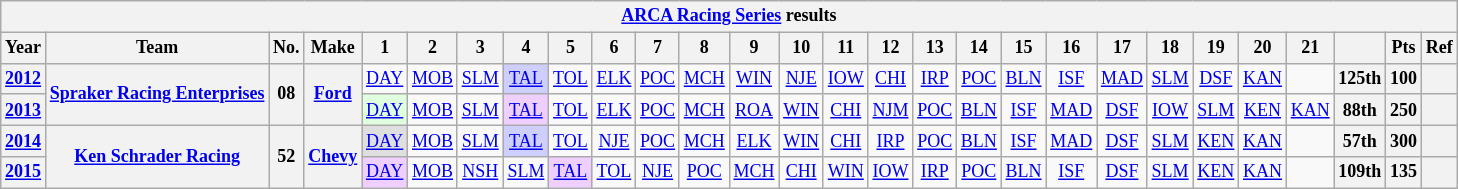<table class="wikitable" style="text-align:center; font-size:75%">
<tr>
<th colspan=48><a href='#'>ARCA Racing Series</a> results</th>
</tr>
<tr>
<th>Year</th>
<th>Team</th>
<th>No.</th>
<th>Make</th>
<th>1</th>
<th>2</th>
<th>3</th>
<th>4</th>
<th>5</th>
<th>6</th>
<th>7</th>
<th>8</th>
<th>9</th>
<th>10</th>
<th>11</th>
<th>12</th>
<th>13</th>
<th>14</th>
<th>15</th>
<th>16</th>
<th>17</th>
<th>18</th>
<th>19</th>
<th>20</th>
<th>21</th>
<th></th>
<th>Pts</th>
<th>Ref</th>
</tr>
<tr>
<th><a href='#'>2012</a></th>
<th rowspan=2><a href='#'>Spraker Racing Enterprises</a></th>
<th rowspan=2>08</th>
<th rowspan=2><a href='#'>Ford</a></th>
<td><a href='#'>DAY</a></td>
<td><a href='#'>MOB</a></td>
<td><a href='#'>SLM</a></td>
<td style="background:#CFCFFF;"><a href='#'>TAL</a><br></td>
<td><a href='#'>TOL</a></td>
<td><a href='#'>ELK</a></td>
<td><a href='#'>POC</a></td>
<td><a href='#'>MCH</a></td>
<td><a href='#'>WIN</a></td>
<td><a href='#'>NJE</a></td>
<td><a href='#'>IOW</a></td>
<td><a href='#'>CHI</a></td>
<td><a href='#'>IRP</a></td>
<td><a href='#'>POC</a></td>
<td><a href='#'>BLN</a></td>
<td><a href='#'>ISF</a></td>
<td><a href='#'>MAD</a></td>
<td><a href='#'>SLM</a></td>
<td><a href='#'>DSF</a></td>
<td><a href='#'>KAN</a></td>
<td></td>
<th>125th</th>
<th>100</th>
<th></th>
</tr>
<tr>
<th><a href='#'>2013</a></th>
<td style="background:#DFFFDF;"><a href='#'>DAY</a><br></td>
<td><a href='#'>MOB</a></td>
<td><a href='#'>SLM</a></td>
<td style="background:#EFCFFF;"><a href='#'>TAL</a><br></td>
<td><a href='#'>TOL</a></td>
<td><a href='#'>ELK</a></td>
<td><a href='#'>POC</a></td>
<td><a href='#'>MCH</a></td>
<td><a href='#'>ROA</a></td>
<td><a href='#'>WIN</a></td>
<td><a href='#'>CHI</a></td>
<td><a href='#'>NJM</a></td>
<td><a href='#'>POC</a></td>
<td><a href='#'>BLN</a></td>
<td><a href='#'>ISF</a></td>
<td><a href='#'>MAD</a></td>
<td><a href='#'>DSF</a></td>
<td><a href='#'>IOW</a></td>
<td><a href='#'>SLM</a></td>
<td><a href='#'>KEN</a></td>
<td><a href='#'>KAN</a></td>
<th>88th</th>
<th>250</th>
<th></th>
</tr>
<tr>
<th><a href='#'>2014</a></th>
<th rowspan=2><a href='#'>Ken Schrader Racing</a></th>
<th rowspan=2>52</th>
<th rowspan=2><a href='#'>Chevy</a></th>
<td style="background:#DFDFDF;"><a href='#'>DAY</a><br></td>
<td><a href='#'>MOB</a></td>
<td><a href='#'>SLM</a></td>
<td style="background:#CFCFFF;"><a href='#'>TAL</a><br></td>
<td><a href='#'>TOL</a></td>
<td><a href='#'>NJE</a></td>
<td><a href='#'>POC</a></td>
<td><a href='#'>MCH</a></td>
<td><a href='#'>ELK</a></td>
<td><a href='#'>WIN</a></td>
<td><a href='#'>CHI</a></td>
<td><a href='#'>IRP</a></td>
<td><a href='#'>POC</a></td>
<td><a href='#'>BLN</a></td>
<td><a href='#'>ISF</a></td>
<td><a href='#'>MAD</a></td>
<td><a href='#'>DSF</a></td>
<td><a href='#'>SLM</a></td>
<td><a href='#'>KEN</a></td>
<td><a href='#'>KAN</a></td>
<td></td>
<th>57th</th>
<th>300</th>
<th></th>
</tr>
<tr>
<th><a href='#'>2015</a></th>
<td style="background:#EFCFFF;"><a href='#'>DAY</a><br></td>
<td><a href='#'>MOB</a></td>
<td><a href='#'>NSH</a></td>
<td><a href='#'>SLM</a></td>
<td style="background:#EFCFFF;"><a href='#'>TAL</a><br></td>
<td><a href='#'>TOL</a></td>
<td><a href='#'>NJE</a></td>
<td><a href='#'>POC</a></td>
<td><a href='#'>MCH</a></td>
<td><a href='#'>CHI</a></td>
<td><a href='#'>WIN</a></td>
<td><a href='#'>IOW</a></td>
<td><a href='#'>IRP</a></td>
<td><a href='#'>POC</a></td>
<td><a href='#'>BLN</a></td>
<td><a href='#'>ISF</a></td>
<td><a href='#'>DSF</a></td>
<td><a href='#'>SLM</a></td>
<td><a href='#'>KEN</a></td>
<td><a href='#'>KAN</a></td>
<td></td>
<th>109th</th>
<th>135</th>
<th></th>
</tr>
</table>
